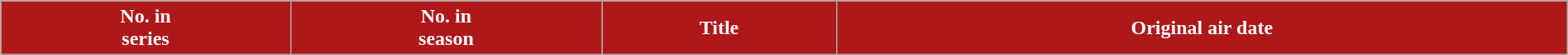<table class="wikitable plainrowheaders" style="width:100%;">
<tr style="color:white;">
<th style="background:#AE181B">No. in<br>series</th>
<th style="background:#AE181B">No. in<br>season</th>
<th style="background:#AE181B">Title</th>
<th style="background:#AE181B">Original air date<br>                     </th>
</tr>
</table>
